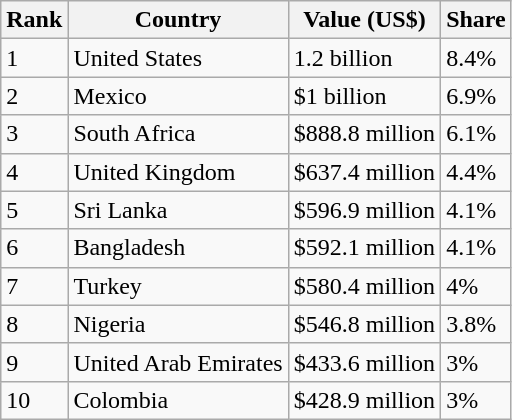<table class="wikitable">
<tr>
<th>Rank</th>
<th>Country</th>
<th>Value (US$)</th>
<th>Share</th>
</tr>
<tr>
<td>1</td>
<td>United States</td>
<td>1.2 billion</td>
<td>8.4%</td>
</tr>
<tr>
<td>2</td>
<td>Mexico</td>
<td>$1 billion</td>
<td>6.9%</td>
</tr>
<tr>
<td>3</td>
<td>South Africa</td>
<td>$888.8 million</td>
<td>6.1%</td>
</tr>
<tr>
<td>4</td>
<td>United Kingdom</td>
<td>$637.4 million</td>
<td>4.4%</td>
</tr>
<tr>
<td>5</td>
<td>Sri Lanka</td>
<td>$596.9 million</td>
<td>4.1%</td>
</tr>
<tr>
<td>6</td>
<td>Bangladesh</td>
<td>$592.1 million</td>
<td>4.1%</td>
</tr>
<tr>
<td>7</td>
<td>Turkey</td>
<td>$580.4 million</td>
<td>4%</td>
</tr>
<tr>
<td>8</td>
<td>Nigeria</td>
<td>$546.8 million</td>
<td>3.8%</td>
</tr>
<tr>
<td>9</td>
<td>United Arab Emirates</td>
<td>$433.6 million</td>
<td>3%</td>
</tr>
<tr>
<td>10</td>
<td>Colombia</td>
<td>$428.9 million</td>
<td>3%</td>
</tr>
</table>
